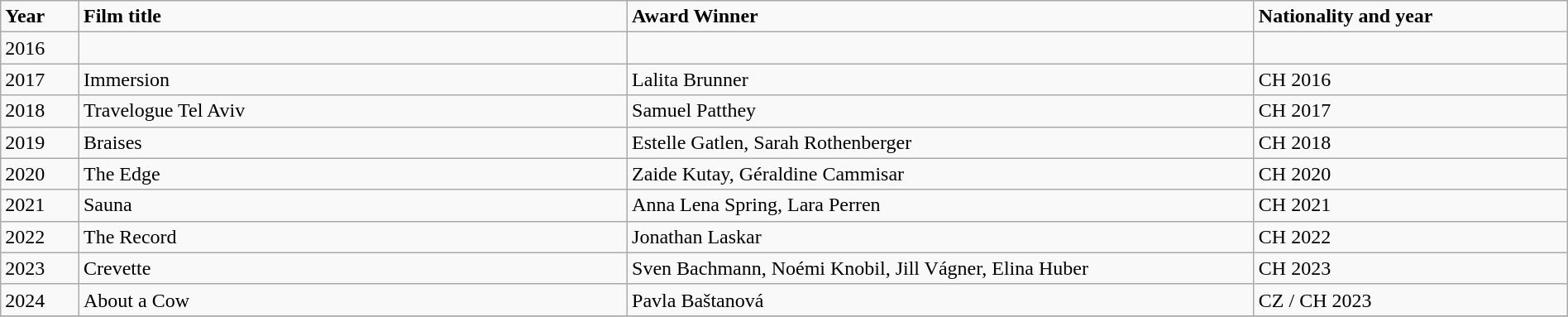<table class="wikitable" width="100%">
<tr>
<td width="5%"><strong>Year</strong></td>
<td width="35%"><strong>Film title</strong></td>
<td width="40%"><strong>Award Winner</strong></td>
<td width="20%"><strong>Nationality and year</strong></td>
</tr>
<tr>
<td>2016</td>
<td></td>
<td></td>
<td></td>
</tr>
<tr>
<td>2017</td>
<td>Immersion </td>
<td>Lalita Brunner </td>
<td>CH 2016</td>
</tr>
<tr>
<td>2018</td>
<td>Travelogue Tel Aviv </td>
<td>Samuel Patthey </td>
<td>CH 2017</td>
</tr>
<tr>
<td>2019</td>
<td>Braises </td>
<td>Estelle Gatlen, Sarah Rothenberger </td>
<td>CH 2018</td>
</tr>
<tr>
<td>2020</td>
<td>The Edge </td>
<td>Zaide Kutay, Géraldine Cammisar </td>
<td>CH 2020</td>
</tr>
<tr>
<td>2021</td>
<td>Sauna </td>
<td>Anna Lena Spring, Lara Perren </td>
<td>CH 2021</td>
</tr>
<tr>
<td>2022</td>
<td>The Record </td>
<td>Jonathan Laskar </td>
<td>CH 2022</td>
</tr>
<tr>
<td>2023</td>
<td>Crevette </td>
<td>Sven Bachmann, Noémi Knobil, Jill Vágner, Elina Huber </td>
<td>CH 2023</td>
</tr>
<tr>
<td>2024</td>
<td>About a Cow </td>
<td>Pavla Baštanová </td>
<td>CZ / CH 2023</td>
</tr>
<tr>
</tr>
</table>
